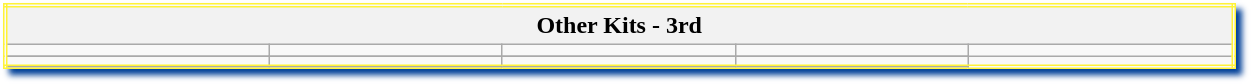<table class="wikitable mw-collapsible mw-collapsed" style="width:65%; border:double #FFF338; box-shadow: 4px 4px 4px #014099;">
<tr>
<th colspan="5">Other Kits - 3rd</th>
</tr>
<tr>
<td></td>
<td></td>
<td></td>
<td></td>
<td></td>
</tr>
<tr>
</tr>
<tr>
<td></td>
<td></td>
<td></td>
<td></td>
</tr>
<tr>
</tr>
</table>
